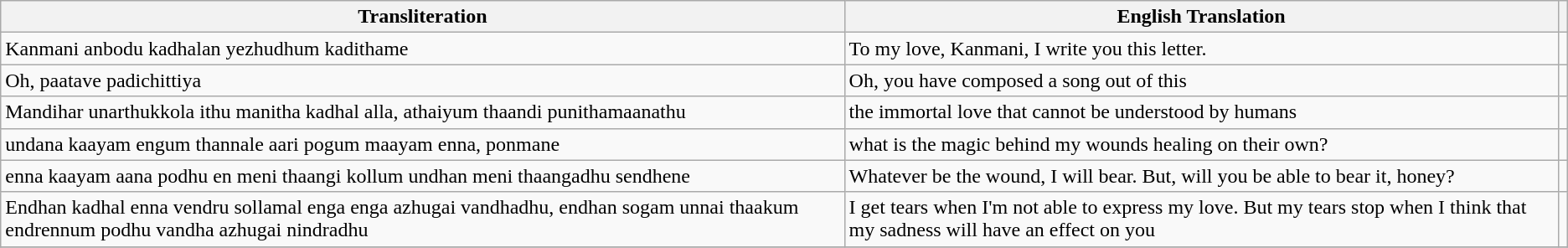<table class="wikitable">
<tr>
<th>Transliteration</th>
<th>English Translation</th>
<th scope="col" class="unsortable"></th>
</tr>
<tr>
<td>Kanmani anbodu kadhalan yezhudhum kadithame</td>
<td>To my love, Kanmani, I write you this letter.</td>
<td></td>
</tr>
<tr>
<td>Oh, paatave padichittiya</td>
<td>Oh, you have composed a song out of this</td>
<td></td>
</tr>
<tr>
<td>Mandihar unarthukkola ithu manitha kadhal alla, athaiyum thaandi punithamaanathu</td>
<td>the immortal love that cannot be understood by humans</td>
<td></td>
</tr>
<tr>
<td>undana kaayam engum thannale aari pogum maayam enna, ponmane</td>
<td>what is the magic behind my wounds healing on their own?</td>
<td></td>
</tr>
<tr>
<td>enna kaayam aana podhu en meni thaangi kollum undhan meni thaangadhu sendhene</td>
<td>Whatever be the wound, I will bear. But, will you be able to bear it, honey?</td>
<td></td>
</tr>
<tr>
<td>Endhan kadhal enna vendru sollamal enga enga azhugai vandhadhu, endhan sogam unnai thaakum endrennum podhu vandha azhugai nindradhu</td>
<td>I get tears when I'm not able to express my love. But my tears stop when I think that my sadness will have an effect on you</td>
<td></td>
</tr>
<tr>
</tr>
</table>
